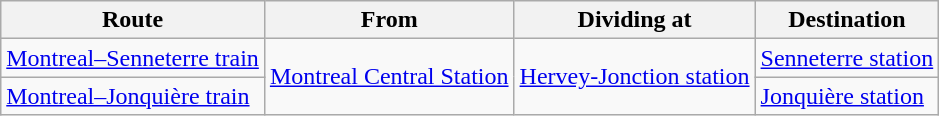<table class="wikitable">
<tr>
<th scope="col">Route</th>
<th scope="col">From</th>
<th scope="col">Dividing at</th>
<th scope="col">Destination</th>
</tr>
<tr>
<td><a href='#'>Montreal–Senneterre train</a></td>
<td rowspan="2"><a href='#'>Montreal Central Station</a></td>
<td rowspan="2"><a href='#'>Hervey-Jonction station</a></td>
<td><a href='#'>Senneterre station</a></td>
</tr>
<tr>
<td><a href='#'>Montreal–Jonquière train</a></td>
<td><a href='#'>Jonquière station</a></td>
</tr>
</table>
